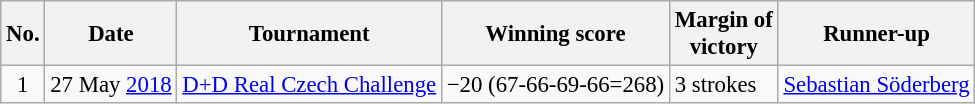<table class="wikitable" style="font-size:95%;">
<tr>
<th>No.</th>
<th>Date</th>
<th>Tournament</th>
<th>Winning score</th>
<th>Margin of<br>victory</th>
<th>Runner-up</th>
</tr>
<tr>
<td align=center>1</td>
<td align=right>27 May <a href='#'>2018</a></td>
<td><a href='#'>D+D Real Czech Challenge</a></td>
<td>−20 (67-66-69-66=268)</td>
<td>3 strokes</td>
<td> <a href='#'>Sebastian Söderberg</a></td>
</tr>
</table>
